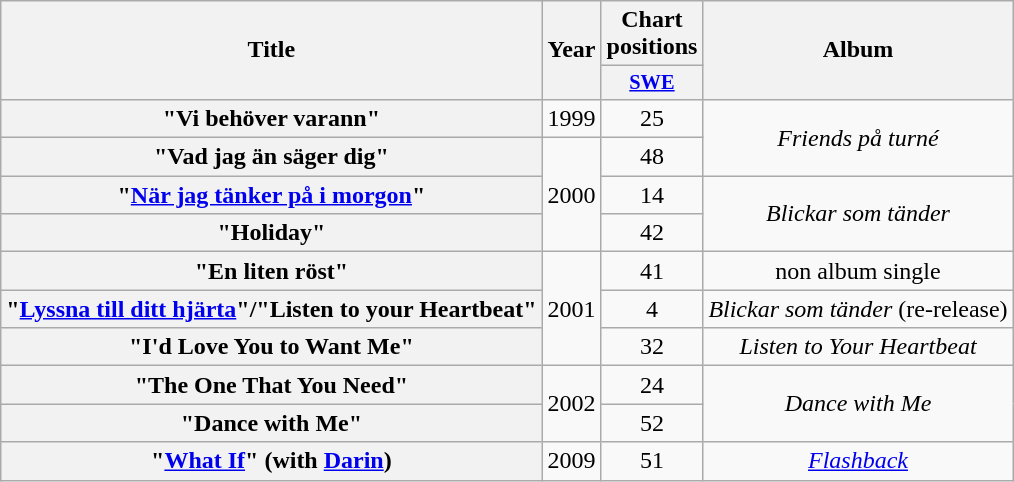<table class="wikitable plainrowheaders" style="text-align:center;">
<tr>
<th rowspan="2">Title</th>
<th rowspan="2">Year</th>
<th colspan="1">Chart positions</th>
<th rowspan="2">Album</th>
</tr>
<tr>
<th scope="col" style="width:3em;font-size:85%;"><a href='#'>SWE</a><br></th>
</tr>
<tr>
<th scope="row">"Vi behöver varann"</th>
<td>1999</td>
<td>25</td>
<td rowspan="2"><em>Friends på turné</em></td>
</tr>
<tr>
<th scope="row">"Vad jag än säger dig"</th>
<td rowspan="3">2000</td>
<td>48</td>
</tr>
<tr>
<th scope="row">"<a href='#'>När jag tänker på i morgon</a>"</th>
<td>14</td>
<td rowspan="2"><em>Blickar som tänder</em></td>
</tr>
<tr>
<th scope="row">"Holiday"</th>
<td>42</td>
</tr>
<tr>
<th scope="row">"En liten röst"</th>
<td rowspan="3">2001</td>
<td>41</td>
<td>non album single</td>
</tr>
<tr>
<th scope="row">"<a href='#'>Lyssna till ditt hjärta</a>"/"Listen to your Heartbeat"</th>
<td>4</td>
<td><em>Blickar som tänder</em> (re-release)</td>
</tr>
<tr>
<th scope="row">"I'd Love You to Want Me"</th>
<td>32</td>
<td><em>Listen to Your Heartbeat</em></td>
</tr>
<tr>
<th scope="row">"The One That You Need"</th>
<td rowspan="2">2002</td>
<td>24</td>
<td rowspan="2"><em>Dance with Me</em></td>
</tr>
<tr>
<th scope="row">"Dance with Me"</th>
<td>52</td>
</tr>
<tr>
<th scope="row">"<a href='#'>What If</a>" (with <a href='#'>Darin</a>)</th>
<td>2009</td>
<td>51</td>
<td><em><a href='#'>Flashback</a></em></td>
</tr>
</table>
